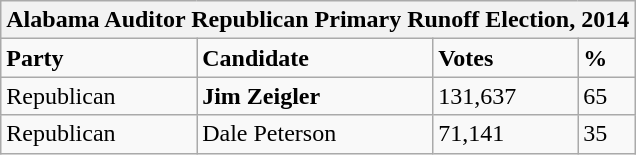<table class="wikitable">
<tr>
<th colspan="4">Alabama Auditor Republican Primary Runoff Election, 2014</th>
</tr>
<tr>
<td><strong>Party</strong></td>
<td><strong>Candidate</strong></td>
<td><strong>Votes</strong></td>
<td><strong>%</strong></td>
</tr>
<tr>
<td>Republican</td>
<td><strong>Jim Zeigler</strong></td>
<td>131,637</td>
<td>65</td>
</tr>
<tr>
<td>Republican</td>
<td>Dale Peterson</td>
<td>71,141</td>
<td>35</td>
</tr>
</table>
